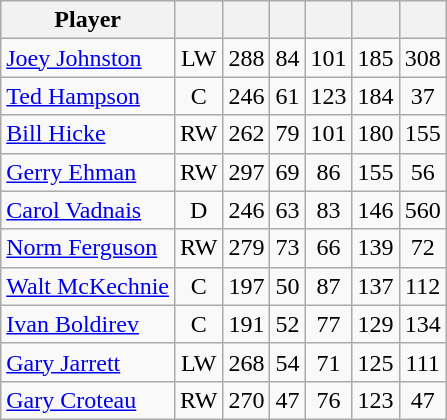<table class="wikitable" style="text-align:center;">
<tr>
<th class="unsortable">Player</th>
<th class="unsortable"></th>
<th></th>
<th></th>
<th></th>
<th></th>
<th></th>
</tr>
<tr>
<td style="text-align:left;"><a href='#'>Joey Johnston</a></td>
<td>LW</td>
<td>288</td>
<td>84</td>
<td>101</td>
<td>185</td>
<td>308</td>
</tr>
<tr>
<td style="text-align:left;"><a href='#'>Ted Hampson</a></td>
<td>C</td>
<td>246</td>
<td>61</td>
<td>123</td>
<td>184</td>
<td>37</td>
</tr>
<tr>
<td style="text-align:left;"><a href='#'>Bill Hicke</a></td>
<td>RW</td>
<td>262</td>
<td>79</td>
<td>101</td>
<td>180</td>
<td>155</td>
</tr>
<tr>
<td style="text-align:left;"><a href='#'>Gerry Ehman</a></td>
<td>RW</td>
<td>297</td>
<td>69</td>
<td>86</td>
<td>155</td>
<td>56</td>
</tr>
<tr>
<td style="text-align:left;"><a href='#'>Carol Vadnais</a></td>
<td>D</td>
<td>246</td>
<td>63</td>
<td>83</td>
<td>146</td>
<td>560</td>
</tr>
<tr>
<td style="text-align:left;"><a href='#'>Norm Ferguson</a></td>
<td>RW</td>
<td>279</td>
<td>73</td>
<td>66</td>
<td>139</td>
<td>72</td>
</tr>
<tr>
<td style="text-align:left;"><a href='#'>Walt McKechnie</a></td>
<td>C</td>
<td>197</td>
<td>50</td>
<td>87</td>
<td>137</td>
<td>112</td>
</tr>
<tr>
<td style="text-align:left;"><a href='#'>Ivan Boldirev</a></td>
<td>C</td>
<td>191</td>
<td>52</td>
<td>77</td>
<td>129</td>
<td>134</td>
</tr>
<tr>
<td style="text-align:left;"><a href='#'>Gary Jarrett</a></td>
<td>LW</td>
<td>268</td>
<td>54</td>
<td>71</td>
<td>125</td>
<td>111</td>
</tr>
<tr>
<td style="text-align:left;"><a href='#'>Gary Croteau</a></td>
<td>RW</td>
<td>270</td>
<td>47</td>
<td>76</td>
<td>123</td>
<td>47</td>
</tr>
</table>
